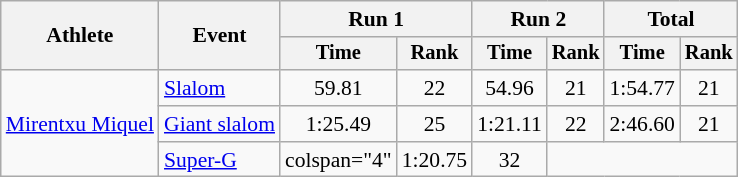<table class="wikitable" style="font-size:90%">
<tr>
<th rowspan=2>Athlete</th>
<th rowspan=2>Event</th>
<th colspan=2>Run 1</th>
<th colspan=2>Run 2</th>
<th colspan=2>Total</th>
</tr>
<tr style="font-size:95%">
<th>Time</th>
<th>Rank</th>
<th>Time</th>
<th>Rank</th>
<th>Time</th>
<th>Rank</th>
</tr>
<tr align=center>
<td align="left" rowspan="3"><a href='#'>Mirentxu Miquel</a></td>
<td align="left"><a href='#'>Slalom</a></td>
<td>59.81</td>
<td>22</td>
<td>54.96</td>
<td>21</td>
<td>1:54.77</td>
<td>21</td>
</tr>
<tr align=center>
<td align="left"><a href='#'>Giant slalom</a></td>
<td>1:25.49</td>
<td>25</td>
<td>1:21.11</td>
<td>22</td>
<td>2:46.60</td>
<td>21</td>
</tr>
<tr align=center>
<td align="left"><a href='#'>Super-G</a></td>
<td>colspan="4" </td>
<td>1:20.75</td>
<td>32</td>
</tr>
</table>
